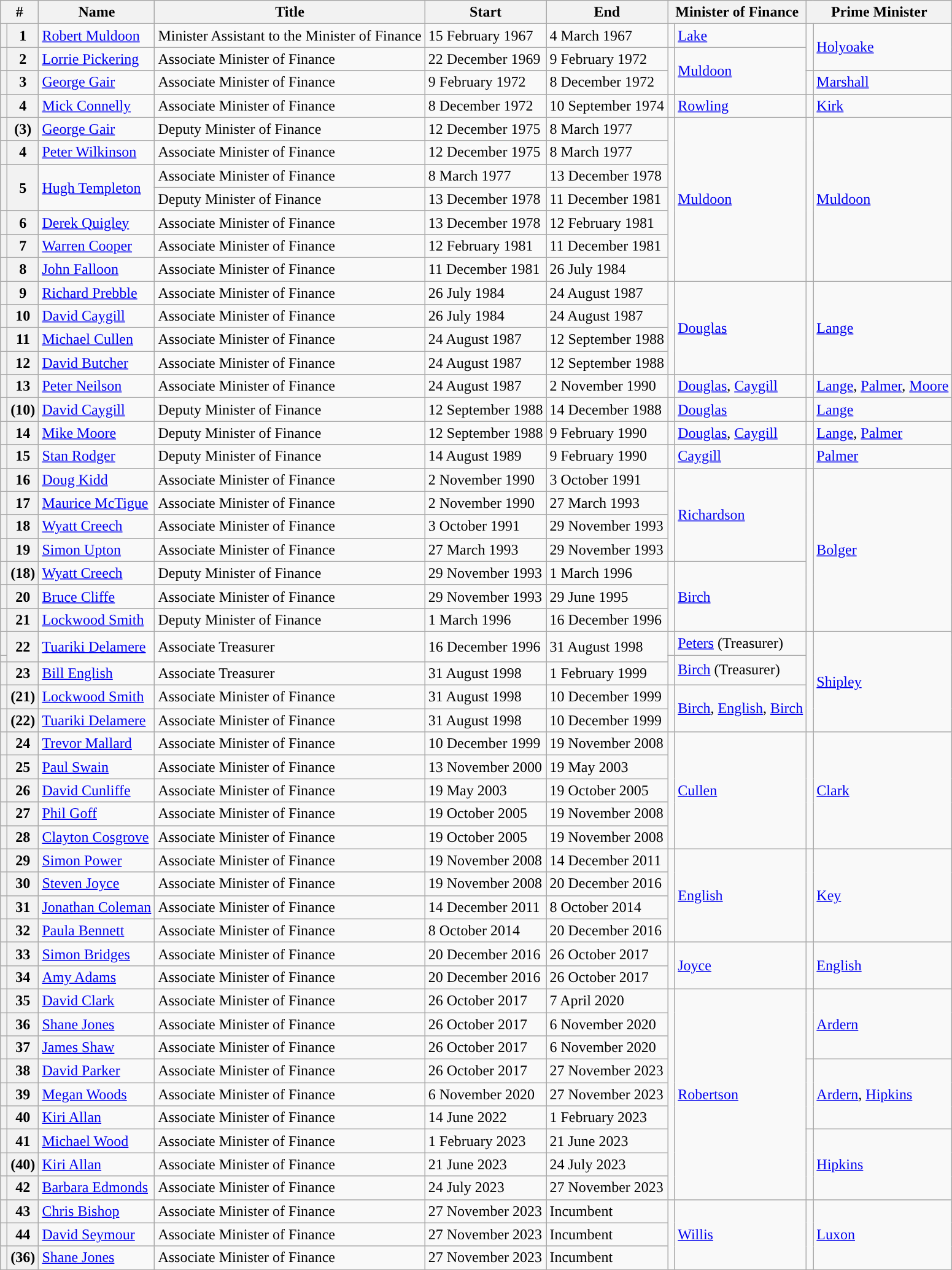<table class="wikitable">
<tr>
<th colspan="2">#</th>
<th>Name</th>
<th>Title</th>
<th>Start</th>
<th>End</th>
<th colspan="2">Minister of Finance</th>
<th colspan="2">Prime Minister</th>
</tr>
<tr>
<th style="color:inherit;background:"></th>
<th>1</th>
<td><a href='#'>Robert Muldoon</a></td>
<td>Minister Assistant to the Minister of Finance</td>
<td>15 February 1967</td>
<td>4 March 1967</td>
<td style="color:inherit;background:"></td>
<td><a href='#'>Lake</a></td>
<td rowspan="2" style="color:inherit;background:"></td>
<td rowspan="2"><a href='#'>Holyoake</a></td>
</tr>
<tr>
<th style="color:inherit;background:"></th>
<th>2</th>
<td><a href='#'>Lorrie Pickering</a></td>
<td>Associate Minister of Finance</td>
<td>22 December 1969</td>
<td>9 February 1972</td>
<td rowspan="2" style="color:inherit;background:"></td>
<td rowspan="2"><a href='#'>Muldoon</a></td>
</tr>
<tr>
<th style="color:inherit;background:"></th>
<th>3</th>
<td><a href='#'>George Gair</a></td>
<td>Associate Minister of Finance</td>
<td>9 February 1972</td>
<td>8 December 1972</td>
<td style="color:inherit;background:"></td>
<td><a href='#'>Marshall</a></td>
</tr>
<tr>
<th style="color:inherit;background:"></th>
<th>4</th>
<td><a href='#'>Mick Connelly</a></td>
<td>Associate Minister of Finance</td>
<td>8 December 1972</td>
<td>10 September 1974</td>
<td style="color:inherit;background:"></td>
<td><a href='#'>Rowling</a></td>
<td style="color:inherit;background:"></td>
<td><a href='#'>Kirk</a></td>
</tr>
<tr>
<th style="color:inherit;background:"></th>
<th>(3)</th>
<td><a href='#'>George Gair</a></td>
<td>Deputy Minister of Finance</td>
<td>12 December 1975</td>
<td>8 March 1977</td>
<td rowspan="7" style="color:inherit;background:"></td>
<td rowspan="7"><a href='#'>Muldoon</a></td>
<td rowspan="7" style="color:inherit;background:"></td>
<td rowspan="7"><a href='#'>Muldoon</a></td>
</tr>
<tr>
<th style="color:inherit;background:"></th>
<th>4</th>
<td><a href='#'>Peter Wilkinson</a></td>
<td>Associate Minister of Finance</td>
<td>12 December 1975</td>
<td>8 March 1977</td>
</tr>
<tr>
<th rowspan="2" style="color:inherit;background:"></th>
<th rowspan="2">5</th>
<td rowspan="2"><a href='#'>Hugh Templeton</a></td>
<td>Associate Minister of Finance</td>
<td>8 March 1977</td>
<td>13 December 1978</td>
</tr>
<tr>
<td>Deputy Minister of Finance</td>
<td>13 December 1978</td>
<td>11 December 1981</td>
</tr>
<tr>
<th style="color:inherit;background:"></th>
<th>6</th>
<td><a href='#'>Derek Quigley</a></td>
<td>Associate Minister of Finance</td>
<td>13 December 1978</td>
<td>12 February 1981</td>
</tr>
<tr>
<th style="color:inherit;background:"></th>
<th>7</th>
<td><a href='#'>Warren Cooper</a></td>
<td>Associate Minister of Finance</td>
<td>12 February 1981</td>
<td>11 December 1981</td>
</tr>
<tr>
<th style="color:inherit;background:"></th>
<th>8</th>
<td><a href='#'>John Falloon</a></td>
<td>Associate Minister of Finance</td>
<td>11 December 1981</td>
<td>26 July 1984</td>
</tr>
<tr>
<th style="color:inherit;background:"></th>
<th>9</th>
<td><a href='#'>Richard Prebble</a></td>
<td>Associate Minister of Finance</td>
<td>26 July 1984</td>
<td>24 August 1987</td>
<td rowspan="4" style="color:inherit;background:"></td>
<td rowspan="4"><a href='#'>Douglas</a></td>
<td rowspan="4" style="color:inherit;background:"></td>
<td rowspan="4"><a href='#'>Lange</a></td>
</tr>
<tr>
<th style="color:inherit;background:"></th>
<th>10</th>
<td><a href='#'>David Caygill</a></td>
<td>Associate Minister of Finance</td>
<td>26 July 1984</td>
<td>24 August 1987</td>
</tr>
<tr>
<th style="color:inherit;background:"></th>
<th>11</th>
<td><a href='#'>Michael Cullen</a></td>
<td>Associate Minister of Finance</td>
<td>24 August 1987</td>
<td>12 September 1988</td>
</tr>
<tr>
<th style="color:inherit;background:"></th>
<th>12</th>
<td><a href='#'>David Butcher</a></td>
<td>Associate Minister of Finance</td>
<td>24 August 1987</td>
<td>12 September 1988</td>
</tr>
<tr>
<th style="color:inherit;background:"></th>
<th>13</th>
<td><a href='#'>Peter Neilson</a></td>
<td>Associate Minister of Finance</td>
<td>24 August 1987</td>
<td>2 November 1990</td>
<td style="color:inherit;background:"></td>
<td><a href='#'>Douglas</a>, <a href='#'>Caygill</a></td>
<td style="color:inherit;background:"></td>
<td><a href='#'>Lange</a>, <a href='#'>Palmer</a>, <a href='#'>Moore</a></td>
</tr>
<tr>
<th style="color:inherit;background:"></th>
<th>(10)</th>
<td><a href='#'>David Caygill</a></td>
<td>Deputy Minister of Finance</td>
<td>12 September 1988</td>
<td>14 December 1988</td>
<td style="color:inherit;background:"></td>
<td><a href='#'>Douglas</a></td>
<td style="color:inherit;background:"></td>
<td><a href='#'>Lange</a></td>
</tr>
<tr>
<th style="color:inherit;background:"></th>
<th>14</th>
<td><a href='#'>Mike Moore</a></td>
<td>Deputy Minister of Finance</td>
<td>12 September 1988</td>
<td>9 February 1990</td>
<td style="color:inherit;background:"></td>
<td><a href='#'>Douglas</a>, <a href='#'>Caygill</a></td>
<td style="color:inherit;background:"></td>
<td><a href='#'>Lange</a>, <a href='#'>Palmer</a></td>
</tr>
<tr>
<th style="color:inherit;background:"></th>
<th>15</th>
<td><a href='#'>Stan Rodger</a></td>
<td>Deputy Minister of Finance</td>
<td>14 August 1989</td>
<td>9 February 1990</td>
<td style="color:inherit;background:"></td>
<td><a href='#'>Caygill</a></td>
<td style="color:inherit;background:"></td>
<td><a href='#'>Palmer</a></td>
</tr>
<tr>
<th style="color:inherit;background:"></th>
<th>16</th>
<td><a href='#'>Doug Kidd</a></td>
<td>Associate Minister of Finance</td>
<td>2 November 1990</td>
<td>3 October 1991</td>
<td rowspan="4" style="color:inherit;background:"></td>
<td rowspan="4"><a href='#'>Richardson</a></td>
<td rowspan="8" style="color:inherit;background:"></td>
<td rowspan="8"><a href='#'>Bolger</a></td>
</tr>
<tr>
<th style="color:inherit;background:"></th>
<th>17</th>
<td><a href='#'>Maurice McTigue</a></td>
<td>Associate Minister of Finance</td>
<td>2 November 1990</td>
<td>27 March 1993</td>
</tr>
<tr>
<th style="color:inherit;background:"></th>
<th>18</th>
<td><a href='#'>Wyatt Creech</a></td>
<td>Associate Minister of Finance</td>
<td>3 October 1991</td>
<td>29 November 1993</td>
</tr>
<tr>
<th style="color:inherit;background:"></th>
<th>19</th>
<td><a href='#'>Simon Upton</a></td>
<td>Associate Minister of Finance</td>
<td>27 March 1993</td>
<td>29 November 1993</td>
</tr>
<tr>
<th style="color:inherit;background:"></th>
<th>(18)</th>
<td><a href='#'>Wyatt Creech</a></td>
<td>Deputy Minister of Finance</td>
<td>29 November 1993</td>
<td>1 March 1996</td>
<td rowspan="3" style="color:inherit;background:"></td>
<td rowspan="3"><a href='#'>Birch</a></td>
</tr>
<tr>
<th style="color:inherit;background:"></th>
<th>20</th>
<td><a href='#'>Bruce Cliffe</a></td>
<td>Associate Minister of Finance</td>
<td>29 November 1993</td>
<td>29 June 1995</td>
</tr>
<tr>
<th style="color:inherit;background:"></th>
<th>21</th>
<td><a href='#'>Lockwood Smith</a></td>
<td>Deputy Minister of Finance</td>
<td>1 March 1996</td>
<td>16 December 1996</td>
</tr>
<tr>
<th rowspan="2" style="color:inherit;background:"></th>
<th rowspan="3">22</th>
<td rowspan="3"><a href='#'>Tuariki Delamere</a></td>
<td rowspan="3">Associate Treasurer</td>
<td rowspan="3">16 December 1996</td>
<td rowspan="3">31 August 1998</td>
<td rowspan="2" style="color:inherit;background:"></td>
<td rowspan="2"><a href='#'>Peters</a> (Treasurer)</td>
</tr>
<tr>
<td rowspan="5" style="color:inherit;background:"></td>
<td rowspan="5"><a href='#'>Shipley</a></td>
</tr>
<tr>
<th style="color:inherit;background:"></th>
<td rowspan="2" style="color:inherit;background:"></td>
<td rowspan="2"><a href='#'>Birch</a> (Treasurer)</td>
</tr>
<tr>
<th style="color:inherit;background:"></th>
<th>23</th>
<td><a href='#'>Bill English</a></td>
<td>Associate Treasurer</td>
<td>31 August 1998</td>
<td>1 February 1999</td>
</tr>
<tr>
<th style="color:inherit;background:"></th>
<th>(21)</th>
<td><a href='#'>Lockwood Smith</a></td>
<td>Associate Minister of Finance</td>
<td>31 August 1998</td>
<td>10 December 1999</td>
<td rowspan="2" style="color:inherit;background:"></td>
<td rowspan="2"><a href='#'>Birch</a>, <a href='#'>English</a>, <a href='#'>Birch</a></td>
</tr>
<tr>
<th style="color:inherit;background:"></th>
<th>(22)</th>
<td><a href='#'>Tuariki Delamere</a></td>
<td>Associate Minister of Finance</td>
<td>31 August 1998</td>
<td>10 December 1999</td>
</tr>
<tr>
<th style="color:inherit;background:"></th>
<th>24</th>
<td><a href='#'>Trevor Mallard</a></td>
<td>Associate Minister of Finance</td>
<td>10 December 1999</td>
<td>19 November 2008</td>
<td rowspan="5" style="color:inherit;background:"></td>
<td rowspan="5"><a href='#'>Cullen</a></td>
<td rowspan="5" style="color:inherit;background:"></td>
<td rowspan="5"><a href='#'>Clark</a></td>
</tr>
<tr>
<th style="color:inherit;background:"></th>
<th>25</th>
<td><a href='#'>Paul Swain</a></td>
<td>Associate Minister of Finance</td>
<td>13 November 2000</td>
<td>19 May 2003</td>
</tr>
<tr>
<th style="color:inherit;background:"></th>
<th>26</th>
<td><a href='#'>David Cunliffe</a></td>
<td>Associate Minister of Finance</td>
<td>19 May 2003</td>
<td>19 October 2005</td>
</tr>
<tr>
<th style="color:inherit;background:"></th>
<th>27</th>
<td><a href='#'>Phil Goff</a></td>
<td>Associate Minister of Finance</td>
<td>19 October 2005</td>
<td>19 November 2008</td>
</tr>
<tr>
<th style="color:inherit;background:"></th>
<th>28</th>
<td><a href='#'>Clayton Cosgrove</a></td>
<td>Associate Minister of Finance</td>
<td>19 October 2005</td>
<td>19 November 2008</td>
</tr>
<tr>
<th style="color:inherit;background:"></th>
<th>29</th>
<td><a href='#'>Simon Power</a></td>
<td>Associate Minister of Finance</td>
<td>19 November 2008</td>
<td>14 December 2011</td>
<td rowspan="4" style="color:inherit;background:"></td>
<td rowspan="4"><a href='#'>English</a></td>
<td rowspan="4" style="color:inherit;background:"></td>
<td rowspan="4"><a href='#'>Key</a></td>
</tr>
<tr>
<th style="color:inherit;background:"></th>
<th>30</th>
<td><a href='#'>Steven Joyce</a></td>
<td>Associate Minister of Finance</td>
<td>19 November 2008</td>
<td>20 December 2016</td>
</tr>
<tr>
<th style="color:inherit;background:"></th>
<th>31</th>
<td><a href='#'>Jonathan Coleman</a></td>
<td>Associate Minister of Finance</td>
<td>14 December 2011</td>
<td>8 October 2014</td>
</tr>
<tr>
<th style="color:inherit;background:"></th>
<th>32</th>
<td><a href='#'>Paula Bennett</a></td>
<td>Associate Minister of Finance</td>
<td>8 October 2014</td>
<td>20 December 2016</td>
</tr>
<tr>
<th style="color:inherit;background:"></th>
<th>33</th>
<td><a href='#'>Simon Bridges</a></td>
<td>Associate Minister of Finance</td>
<td>20 December 2016</td>
<td>26 October 2017</td>
<td rowspan="2" style="color:inherit;background:"></td>
<td rowspan="2"><a href='#'>Joyce</a></td>
<td rowspan="2" style="color:inherit;background:"></td>
<td rowspan="2"><a href='#'>English</a></td>
</tr>
<tr>
<th style="color:inherit;background:"></th>
<th>34</th>
<td><a href='#'>Amy Adams</a></td>
<td>Associate Minister of Finance</td>
<td>20 December 2016</td>
<td>26 October 2017</td>
</tr>
<tr>
<th style="color:inherit;background:"></th>
<th>35</th>
<td><a href='#'>David Clark</a></td>
<td>Associate Minister of Finance</td>
<td>26 October 2017</td>
<td>7 April 2020</td>
<td rowspan="9" style="color:inherit;background:"></td>
<td rowspan="9"><a href='#'>Robertson</a></td>
<td rowspan="3" style="color:inherit;background:"></td>
<td rowspan="3"><a href='#'>Ardern</a></td>
</tr>
<tr>
<th style="color:inherit;background:"></th>
<th>36</th>
<td><a href='#'>Shane Jones</a></td>
<td>Associate Minister of Finance</td>
<td>26 October 2017</td>
<td>6 November 2020</td>
</tr>
<tr>
<th style="color:inherit;background:"></th>
<th>37</th>
<td><a href='#'>James Shaw</a></td>
<td>Associate Minister of Finance</td>
<td>26 October 2017</td>
<td>6 November 2020</td>
</tr>
<tr>
<th style="color:inherit;background:"></th>
<th>38</th>
<td><a href='#'>David Parker</a></td>
<td>Associate Minister of Finance</td>
<td>26 October 2017</td>
<td>27 November 2023</td>
<td rowspan="3" style="color:inherit;background:"></td>
<td rowspan="3"><a href='#'>Ardern</a>, <a href='#'>Hipkins</a></td>
</tr>
<tr>
<th style="color:inherit;background:"></th>
<th>39</th>
<td><a href='#'>Megan Woods</a></td>
<td>Associate Minister of Finance</td>
<td>6 November 2020</td>
<td>27 November 2023</td>
</tr>
<tr>
<th style="color:inherit;background:"></th>
<th>40</th>
<td><a href='#'>Kiri Allan</a></td>
<td>Associate Minister of Finance</td>
<td>14 June 2022</td>
<td>1 February 2023</td>
</tr>
<tr>
<th style="color:inherit;background:"></th>
<th>41</th>
<td><a href='#'>Michael Wood</a></td>
<td>Associate Minister of Finance</td>
<td>1 February 2023</td>
<td>21 June 2023</td>
<td rowspan="3" style="color:inherit;background:"></td>
<td rowspan="3"><a href='#'>Hipkins</a></td>
</tr>
<tr>
<th style="color:inherit;background:"></th>
<th>(40)</th>
<td><a href='#'>Kiri Allan</a></td>
<td>Associate Minister of Finance</td>
<td>21 June 2023</td>
<td>24 July 2023</td>
</tr>
<tr>
<th style="color:inherit;background:"></th>
<th>42</th>
<td><a href='#'>Barbara Edmonds</a></td>
<td>Associate Minister of Finance</td>
<td>24 July 2023</td>
<td>27 November 2023</td>
</tr>
<tr>
<th style="color:inherit;background:"></th>
<th>43</th>
<td><a href='#'>Chris Bishop</a></td>
<td>Associate Minister of Finance</td>
<td>27 November 2023</td>
<td>Incumbent</td>
<td rowspan="3" style="color:inherit;background:"></td>
<td rowspan="3"><a href='#'>Willis</a></td>
<td rowspan="3" style="color:inherit;background:"></td>
<td rowspan="3"><a href='#'>Luxon</a></td>
</tr>
<tr>
<th style="color:inherit;background:"></th>
<th>44</th>
<td><a href='#'>David Seymour</a></td>
<td>Associate Minister of Finance</td>
<td>27 November 2023</td>
<td>Incumbent</td>
</tr>
<tr>
<th style="color:inherit;background:"></th>
<th>(36)</th>
<td><a href='#'>Shane Jones</a></td>
<td>Associate Minister of Finance</td>
<td>27 November 2023</td>
<td>Incumbent</td>
</tr>
</table>
